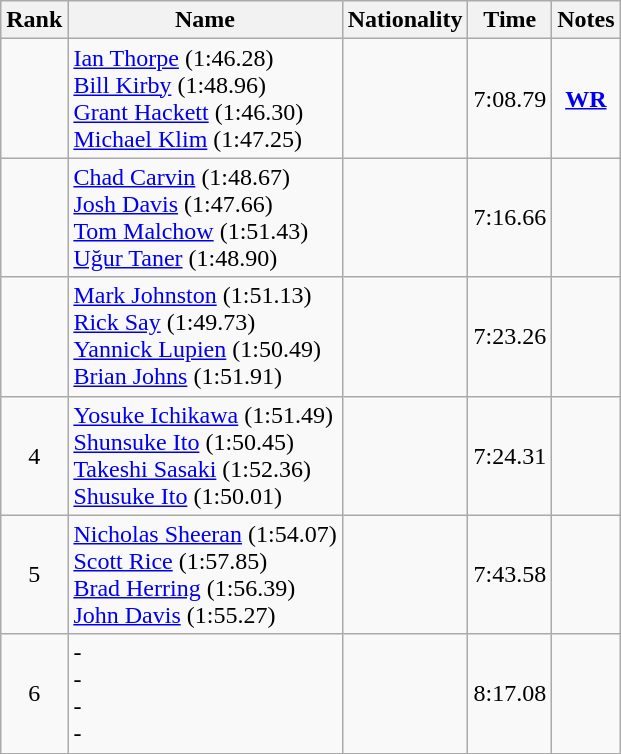<table class="wikitable sortable" style="text-align:center">
<tr>
<th>Rank</th>
<th>Name</th>
<th>Nationality</th>
<th>Time</th>
<th>Notes</th>
</tr>
<tr>
<td></td>
<td align=left><a href='#'>Ian Thorpe</a> (1:46.28) <br> <a href='#'>Bill Kirby</a> (1:48.96) <br> <a href='#'>Grant Hackett</a> (1:46.30) <br> <a href='#'>Michael Klim</a> (1:47.25)</td>
<td align=left></td>
<td>7:08.79</td>
<td><strong><a href='#'>WR</a></strong></td>
</tr>
<tr>
<td></td>
<td align=left><a href='#'>Chad Carvin</a> (1:48.67) <br> <a href='#'>Josh Davis</a> (1:47.66) <br> <a href='#'>Tom Malchow</a> (1:51.43) <br> <a href='#'>Uğur Taner</a> (1:48.90)</td>
<td align=left></td>
<td>7:16.66</td>
<td></td>
</tr>
<tr>
<td></td>
<td align=left><a href='#'>Mark Johnston</a> (1:51.13) <br> <a href='#'>Rick Say</a> (1:49.73) <br> <a href='#'>Yannick Lupien</a> (1:50.49) <br> <a href='#'>Brian Johns</a> (1:51.91)</td>
<td align=left></td>
<td>7:23.26</td>
<td></td>
</tr>
<tr>
<td>4</td>
<td align=left><a href='#'>Yosuke Ichikawa</a> (1:51.49) <br> <a href='#'>Shunsuke Ito</a> (1:50.45) <br> <a href='#'>Takeshi Sasaki</a> (1:52.36) <br> <a href='#'>Shusuke Ito</a> (1:50.01)</td>
<td align=left></td>
<td>7:24.31</td>
<td></td>
</tr>
<tr>
<td>5</td>
<td align=left><a href='#'>Nicholas Sheeran</a> (1:54.07) <br> <a href='#'>Scott Rice</a> (1:57.85) <br> <a href='#'>Brad Herring</a> (1:56.39) <br> <a href='#'>John Davis</a> (1:55.27)</td>
<td align=left></td>
<td>7:43.58</td>
<td></td>
</tr>
<tr>
<td>6</td>
<td align=left>- <br> - <br> - <br> -</td>
<td align=left></td>
<td>8:17.08</td>
<td></td>
</tr>
</table>
